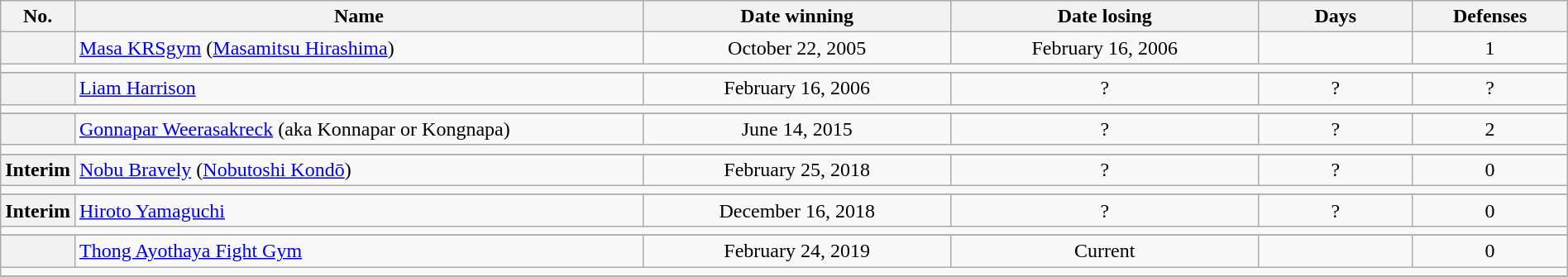<table class="wikitable" width=100%>
<tr>
<th style="width:1%;">No.</th>
<th style="width:37%;">Name</th>
<th style="width:20%;">Date winning</th>
<th style="width:20%;">Date losing</th>
<th data-sort-type="number" style="width:10%;">Days</th>
<th data-sort-type="number" style="width:10%;">Defenses</th>
</tr>
<tr align=center>
<th></th>
<td align=left> <a href='#'>Masa KRSgym</a> (<a href='#'>Masamitsu Hirashima</a>)</td>
<td>October 22, 2005</td>
<td>February 16, 2006</td>
<td></td>
<td>1</td>
</tr>
<tr>
<td colspan="6"></td>
</tr>
<tr>
</tr>
<tr align=center>
<th></th>
<td align=left> <a href='#'>Liam Harrison</a></td>
<td>February 16, 2006</td>
<td>?</td>
<td>?</td>
<td>?</td>
</tr>
<tr>
<td colspan="6"></td>
</tr>
<tr>
</tr>
<tr align=center>
<th></th>
<td align=left> <a href='#'>Gonnapar Weerasakreck</a> (aka Konnapar or Kongnapa)</td>
<td>June 14, 2015</td>
<td>?</td>
<td>?</td>
<td>2</td>
</tr>
<tr>
<td colspan="6"></td>
</tr>
<tr>
</tr>
<tr align=center>
<th>Interim</th>
<td align=left> <a href='#'>Nobu Bravely</a> (<a href='#'>Nobutoshi Kondō</a>)</td>
<td>February 25, 2018</td>
<td>?</td>
<td>?</td>
<td>0</td>
</tr>
<tr>
<td colspan="6"></td>
</tr>
<tr>
</tr>
<tr align=center>
<th>Interim</th>
<td align=left> <a href='#'>Hiroto Yamaguchi</a></td>
<td>December 16, 2018</td>
<td>?</td>
<td>?</td>
<td>0</td>
</tr>
<tr>
<td colspan="6"></td>
</tr>
<tr>
</tr>
<tr align=center>
<th></th>
<td align=left> <a href='#'>Thong Ayothaya Fight Gym</a></td>
<td>February 24, 2019</td>
<td>Current</td>
<td></td>
<td>0</td>
</tr>
<tr>
<td colspan="6"></td>
</tr>
<tr>
</tr>
</table>
